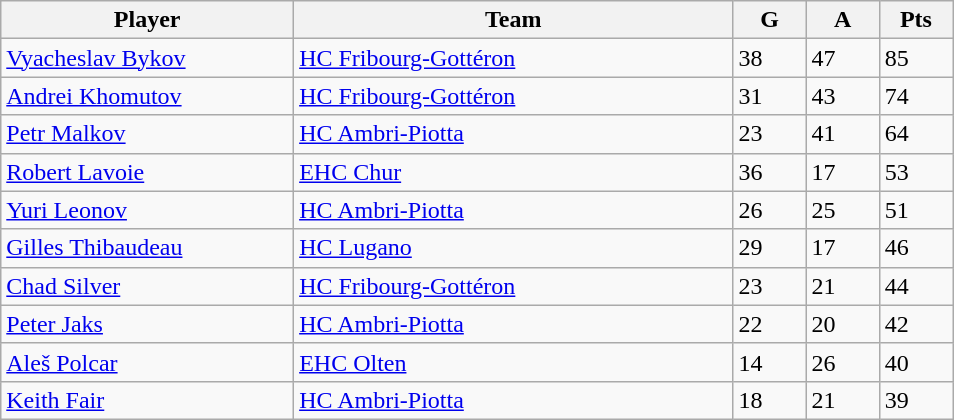<table class="wikitable">
<tr>
<th bgcolor="#DDDDFF" width="20%">Player</th>
<th bgcolor="#DDDDFF" width="30%">Team</th>
<th bgcolor="#DDDDFF" width="5%">G</th>
<th bgcolor="#DDDDFF" width="5%">A</th>
<th bgcolor="#DDDDFF" width="5%">Pts</th>
</tr>
<tr>
<td><a href='#'>Vyacheslav Bykov</a></td>
<td><a href='#'>HC Fribourg-Gottéron</a></td>
<td>38</td>
<td>47</td>
<td>85</td>
</tr>
<tr>
<td><a href='#'>Andrei Khomutov</a></td>
<td><a href='#'>HC Fribourg-Gottéron</a></td>
<td>31</td>
<td>43</td>
<td>74</td>
</tr>
<tr>
<td><a href='#'>Petr Malkov</a></td>
<td><a href='#'>HC Ambri-Piotta</a></td>
<td>23</td>
<td>41</td>
<td>64</td>
</tr>
<tr>
<td><a href='#'>Robert Lavoie</a></td>
<td><a href='#'>EHC Chur</a></td>
<td>36</td>
<td>17</td>
<td>53</td>
</tr>
<tr>
<td><a href='#'>Yuri Leonov</a></td>
<td><a href='#'>HC Ambri-Piotta</a></td>
<td>26</td>
<td>25</td>
<td>51</td>
</tr>
<tr>
<td><a href='#'>Gilles Thibaudeau</a></td>
<td><a href='#'>HC Lugano</a></td>
<td>29</td>
<td>17</td>
<td>46</td>
</tr>
<tr>
<td><a href='#'>Chad Silver</a></td>
<td><a href='#'>HC Fribourg-Gottéron</a></td>
<td>23</td>
<td>21</td>
<td>44</td>
</tr>
<tr>
<td><a href='#'>Peter Jaks</a></td>
<td><a href='#'>HC Ambri-Piotta</a></td>
<td>22</td>
<td>20</td>
<td>42</td>
</tr>
<tr>
<td><a href='#'>Aleš Polcar</a></td>
<td><a href='#'>EHC Olten</a></td>
<td>14</td>
<td>26</td>
<td>40</td>
</tr>
<tr>
<td><a href='#'>Keith Fair</a></td>
<td><a href='#'>HC Ambri-Piotta</a></td>
<td>18</td>
<td>21</td>
<td>39</td>
</tr>
</table>
